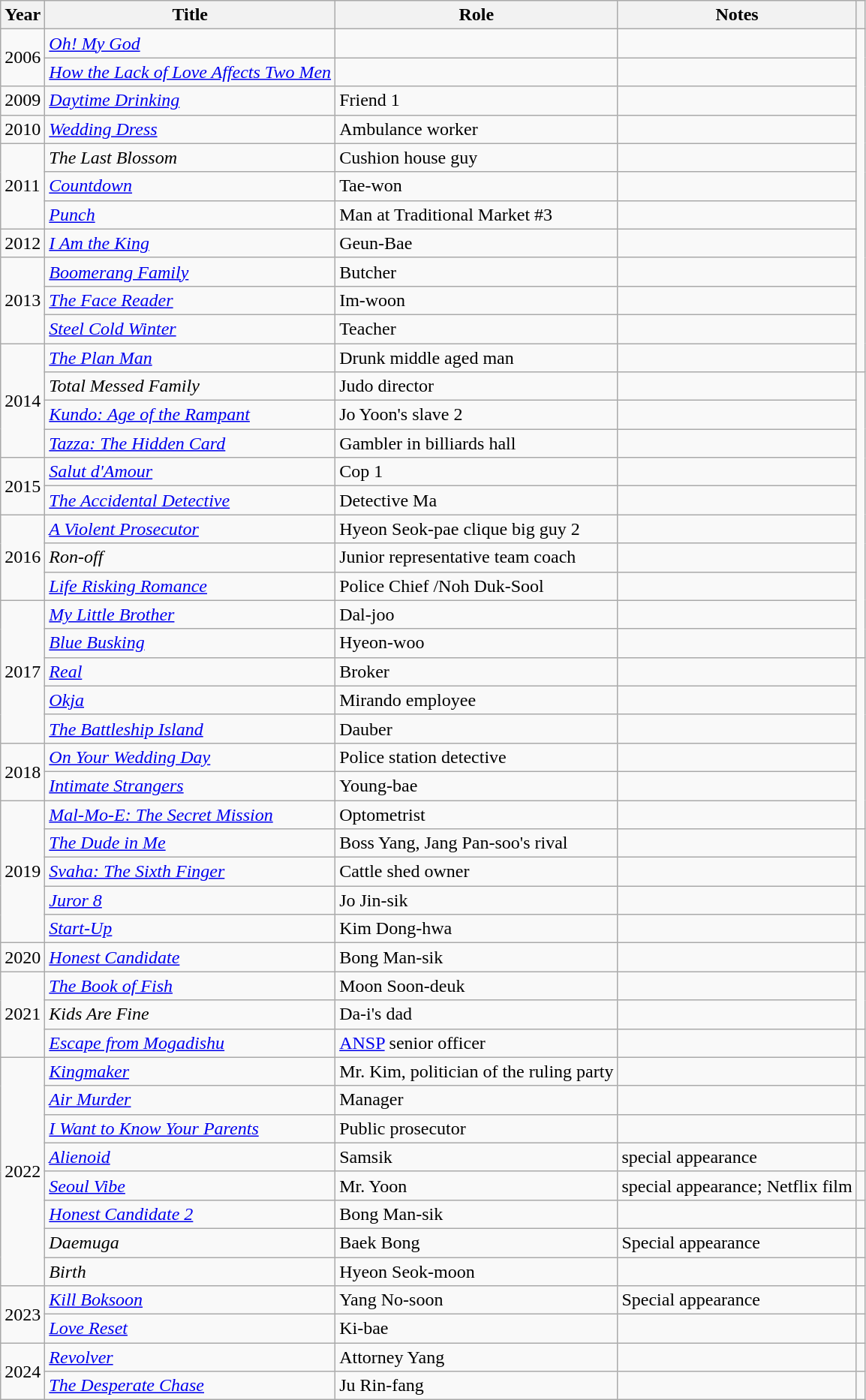<table class="wikitable sortable">
<tr>
<th>Year</th>
<th>Title</th>
<th>Role</th>
<th class="unsortable">Notes</th>
<th class="unsortable"></th>
</tr>
<tr>
<td rowspan="2">2006</td>
<td><em><a href='#'>Oh! My God</a></em></td>
<td></td>
<td></td>
<td rowspan=12></td>
</tr>
<tr>
<td><em><a href='#'>How the Lack of Love Affects Two Men</a></em></td>
<td></td>
<td></td>
</tr>
<tr>
<td>2009</td>
<td><em><a href='#'>Daytime Drinking</a></em></td>
<td>Friend 1</td>
<td></td>
</tr>
<tr>
<td>2010</td>
<td><em><a href='#'>Wedding Dress</a></em></td>
<td>Ambulance worker</td>
<td></td>
</tr>
<tr>
<td rowspan="3">2011</td>
<td><em>The Last Blossom</em></td>
<td>Cushion house guy</td>
<td></td>
</tr>
<tr>
<td><em><a href='#'>Countdown</a></em></td>
<td>Tae-won</td>
<td></td>
</tr>
<tr>
<td><em><a href='#'>Punch</a></em></td>
<td>Man at Traditional Market #3</td>
<td></td>
</tr>
<tr>
<td>2012</td>
<td><em><a href='#'>I Am the King</a></em></td>
<td>Geun-Bae</td>
<td></td>
</tr>
<tr>
<td rowspan="3">2013</td>
<td><em><a href='#'>Boomerang Family</a></em></td>
<td>Butcher</td>
<td></td>
</tr>
<tr>
<td><em><a href='#'>The Face Reader</a></em></td>
<td>Im-woon</td>
<td></td>
</tr>
<tr>
<td><em><a href='#'>Steel Cold Winter</a></em></td>
<td>Teacher</td>
<td></td>
</tr>
<tr>
<td rowspan="4">2014</td>
<td><em><a href='#'>The Plan Man</a></em></td>
<td>Drunk middle aged man</td>
<td></td>
</tr>
<tr>
<td><em>Total Messed Family</em></td>
<td>Judo director</td>
<td></td>
<td rowspan=10></td>
</tr>
<tr>
<td><em><a href='#'>Kundo: Age of the Rampant</a></em></td>
<td>Jo Yoon's slave 2</td>
<td></td>
</tr>
<tr>
<td><em><a href='#'>Tazza: The Hidden Card</a></em></td>
<td>Gambler in billiards hall</td>
<td></td>
</tr>
<tr>
<td rowspan="2">2015</td>
<td><em><a href='#'>Salut d'Amour</a></em></td>
<td>Cop 1</td>
<td></td>
</tr>
<tr>
<td><em><a href='#'>The Accidental Detective</a></em></td>
<td>Detective Ma</td>
<td></td>
</tr>
<tr>
<td rowspan="3">2016</td>
<td><em><a href='#'>A Violent Prosecutor</a></em></td>
<td>Hyeon Seok-pae clique big guy 2</td>
<td></td>
</tr>
<tr>
<td><em>Ron-off</em></td>
<td>Junior representative team coach</td>
<td></td>
</tr>
<tr>
<td><em><a href='#'>Life Risking Romance</a></em></td>
<td>Police Chief /Noh Duk-Sool</td>
<td></td>
</tr>
<tr>
<td rowspan="5">2017</td>
<td><em><a href='#'>My Little Brother</a></em></td>
<td>Dal-joo</td>
<td></td>
</tr>
<tr>
<td><em><a href='#'>Blue Busking</a></em></td>
<td>Hyeon-woo</td>
<td></td>
</tr>
<tr>
<td><em><a href='#'>Real</a></em></td>
<td>Broker</td>
<td></td>
<td rowspan=6></td>
</tr>
<tr>
<td><em><a href='#'>Okja</a></em></td>
<td>Mirando employee</td>
<td></td>
</tr>
<tr>
<td><em><a href='#'>The Battleship Island</a></em></td>
<td>Dauber</td>
<td></td>
</tr>
<tr>
<td rowspan="2">2018</td>
<td><em><a href='#'>On Your Wedding Day</a></em></td>
<td>Police station detective</td>
<td></td>
</tr>
<tr>
<td><em><a href='#'>Intimate Strangers</a></em></td>
<td>Young-bae</td>
<td></td>
</tr>
<tr>
<td rowspan="5">2019</td>
<td><em><a href='#'>Mal-Mo-E: The Secret Mission</a></em></td>
<td>Optometrist</td>
<td></td>
</tr>
<tr>
<td><em><a href='#'>The Dude in Me</a></em></td>
<td>Boss Yang, Jang Pan-soo's rival</td>
<td></td>
<td rowspan=2></td>
</tr>
<tr>
<td><em><a href='#'>Svaha: The Sixth Finger</a></em></td>
<td>Cattle shed owner</td>
<td></td>
</tr>
<tr>
<td><em><a href='#'>Juror 8</a></em></td>
<td>Jo Jin-sik</td>
<td></td>
<td></td>
</tr>
<tr>
<td><em><a href='#'>Start-Up</a></em></td>
<td>Kim Dong-hwa</td>
<td></td>
<td rowspan=1></td>
</tr>
<tr>
<td>2020</td>
<td><em><a href='#'>Honest Candidate</a></em></td>
<td>Bong Man-sik</td>
<td></td>
<td></td>
</tr>
<tr>
<td rowspan="3">2021</td>
<td><em><a href='#'>The Book of Fish</a></em></td>
<td>Moon Soon-deuk</td>
<td></td>
<td rowspan=2></td>
</tr>
<tr>
<td><em>Kids Are Fine</em></td>
<td>Da-i's dad</td>
<td></td>
</tr>
<tr>
<td><em><a href='#'>Escape from Mogadishu</a></em></td>
<td><a href='#'>ANSP</a> senior officer</td>
<td></td>
<td></td>
</tr>
<tr>
<td rowspan="8">2022</td>
<td><em><a href='#'>Kingmaker</a></em></td>
<td>Mr. Kim, politician of the ruling party</td>
<td></td>
<td></td>
</tr>
<tr>
<td><em><a href='#'>Air Murder</a></em></td>
<td>Manager</td>
<td></td>
<td></td>
</tr>
<tr>
<td><em><a href='#'>I Want to Know Your Parents</a></em></td>
<td>Public prosecutor</td>
<td></td>
<td></td>
</tr>
<tr>
<td><em><a href='#'>Alienoid</a></em></td>
<td>Samsik</td>
<td>special appearance</td>
<td></td>
</tr>
<tr>
<td><em><a href='#'>Seoul Vibe</a></em></td>
<td>Mr. Yoon</td>
<td>special appearance; Netflix film</td>
<td></td>
</tr>
<tr>
<td><em><a href='#'>Honest Candidate 2</a></em></td>
<td>Bong Man-sik</td>
<td></td>
<td></td>
</tr>
<tr>
<td><em>Daemuga</em></td>
<td>Baek Bong</td>
<td>Special appearance</td>
<td></td>
</tr>
<tr>
<td><em>Birth</em></td>
<td>Hyeon Seok-moon</td>
<td></td>
<td></td>
</tr>
<tr>
<td rowspan=2>2023</td>
<td><em><a href='#'>Kill Boksoon</a></em></td>
<td>Yang No-soon</td>
<td>Special appearance</td>
<td></td>
</tr>
<tr>
<td><em><a href='#'>Love Reset</a></em></td>
<td>Ki-bae</td>
<td></td>
<td></td>
</tr>
<tr>
<td rowspan="2">2024</td>
<td><em><a href='#'>Revolver</a></em></td>
<td>Attorney Yang</td>
<td></td>
<td></td>
</tr>
<tr>
<td><em><a href='#'>The Desperate Chase</a></em></td>
<td>Ju Rin-fang</td>
<td></td>
<td></td>
</tr>
</table>
